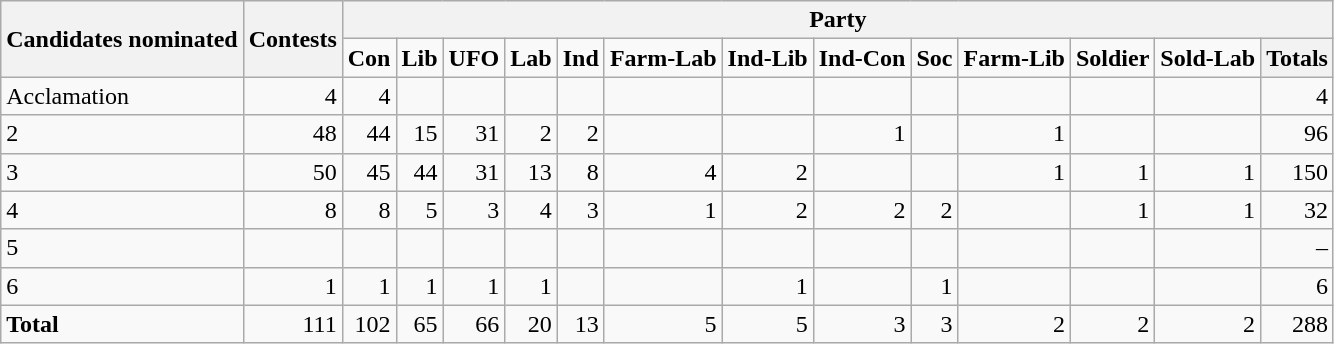<table class="wikitable" style="text-align:right;">
<tr>
<th rowspan="2">Candidates nominated</th>
<th rowspan="2">Contests</th>
<th colspan="13">Party</th>
</tr>
<tr>
<td><strong>Con</strong></td>
<td><strong>Lib</strong></td>
<td><strong>UFO</strong></td>
<td><strong>Lab</strong></td>
<td><strong>Ind</strong></td>
<td><strong>Farm-Lab</strong></td>
<td><strong>Ind-Lib</strong></td>
<td><strong>Ind-Con</strong></td>
<td><strong>Soc</strong></td>
<td><strong>Farm-Lib</strong></td>
<td><strong>Soldier</strong></td>
<td><strong>Sold-Lab</strong></td>
<th>Totals</th>
</tr>
<tr>
<td style="text-align:left;">Acclamation</td>
<td>4</td>
<td>4</td>
<td></td>
<td></td>
<td></td>
<td></td>
<td></td>
<td></td>
<td></td>
<td></td>
<td></td>
<td></td>
<td></td>
<td>4</td>
</tr>
<tr>
<td style="text-align:left;">2</td>
<td>48</td>
<td>44</td>
<td>15</td>
<td>31</td>
<td>2</td>
<td>2</td>
<td></td>
<td></td>
<td>1</td>
<td></td>
<td>1</td>
<td></td>
<td></td>
<td>96</td>
</tr>
<tr>
<td style="text-align:left;">3</td>
<td>50</td>
<td>45</td>
<td>44</td>
<td>31</td>
<td>13</td>
<td>8</td>
<td>4</td>
<td>2</td>
<td></td>
<td></td>
<td>1</td>
<td>1</td>
<td>1</td>
<td>150</td>
</tr>
<tr>
<td style="text-align:left;">4</td>
<td>8</td>
<td>8</td>
<td>5</td>
<td>3</td>
<td>4</td>
<td>3</td>
<td>1</td>
<td>2</td>
<td>2</td>
<td>2</td>
<td></td>
<td>1</td>
<td>1</td>
<td>32</td>
</tr>
<tr>
<td style="text-align:left;">5</td>
<td></td>
<td></td>
<td></td>
<td></td>
<td></td>
<td></td>
<td></td>
<td></td>
<td></td>
<td></td>
<td></td>
<td></td>
<td></td>
<td>–</td>
</tr>
<tr>
<td style="text-align:left;">6</td>
<td>1</td>
<td>1</td>
<td>1</td>
<td>1</td>
<td>1</td>
<td></td>
<td></td>
<td>1</td>
<td></td>
<td>1</td>
<td></td>
<td></td>
<td></td>
<td>6</td>
</tr>
<tr>
<td style="text-align:left;"><strong>Total</strong></td>
<td>111</td>
<td>102</td>
<td>65</td>
<td>66</td>
<td>20</td>
<td>13</td>
<td>5</td>
<td>5</td>
<td>3</td>
<td>3</td>
<td>2</td>
<td>2</td>
<td>2</td>
<td>288</td>
</tr>
</table>
